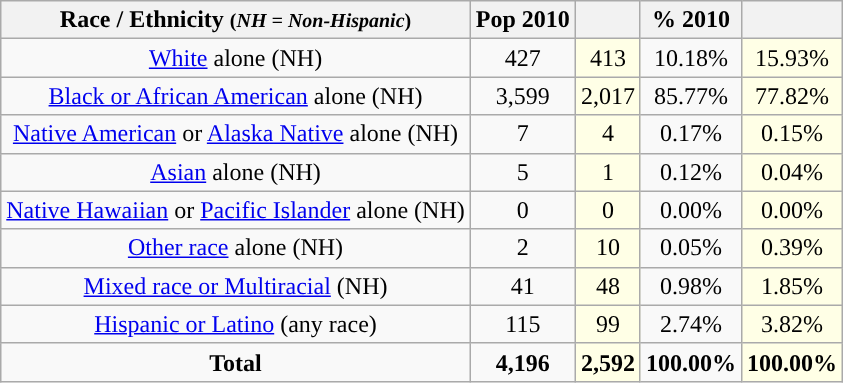<table class="wikitable" style="text-align:center;">
<tr>
<th>Race / Ethnicity <small>(<em>NH = Non-Hispanic</em>)</small></th>
<th>Pop 2010</th>
<th></th>
<th>% 2010</th>
<th></th>
</tr>
<tr>
<td><a href='#'>White</a> alone (NH)</td>
<td>427</td>
<td style='background: #ffffe6;'>413</td>
<td>10.18%</td>
<td style='background: #ffffe6;'>15.93%</td>
</tr>
<tr>
<td><a href='#'>Black or African American</a> alone (NH)</td>
<td>3,599</td>
<td style='background: #ffffe6;'>2,017</td>
<td>85.77%</td>
<td style='background: #ffffe6;'>77.82%</td>
</tr>
<tr>
<td><a href='#'>Native American</a> or <a href='#'>Alaska Native</a> alone (NH)</td>
<td>7</td>
<td style='background: #ffffe6;'>4</td>
<td>0.17%</td>
<td style='background: #ffffe6;'>0.15%</td>
</tr>
<tr>
<td><a href='#'>Asian</a> alone (NH)</td>
<td>5</td>
<td style='background: #ffffe6;'>1</td>
<td>0.12%</td>
<td style='background: #ffffe6;'>0.04%</td>
</tr>
<tr>
<td><a href='#'>Native Hawaiian</a> or <a href='#'>Pacific Islander</a> alone (NH)</td>
<td>0</td>
<td style='background: #ffffe6;'>0</td>
<td>0.00%</td>
<td style='background: #ffffe6;'>0.00%</td>
</tr>
<tr>
<td><a href='#'>Other race</a> alone (NH)</td>
<td>2</td>
<td style='background: #ffffe6;'>10</td>
<td>0.05%</td>
<td style='background: #ffffe6;'>0.39%</td>
</tr>
<tr>
<td><a href='#'>Mixed race or Multiracial</a> (NH)</td>
<td>41</td>
<td style='background: #ffffe6;'>48</td>
<td>0.98%</td>
<td style='background: #ffffe6;'>1.85%</td>
</tr>
<tr>
<td><a href='#'>Hispanic or Latino</a> (any race)</td>
<td>115</td>
<td style='background: #ffffe6;'>99</td>
<td>2.74%</td>
<td style='background: #ffffe6;'>3.82%</td>
</tr>
<tr>
<td><strong>Total</strong></td>
<td><strong>4,196</strong></td>
<td style='background: #ffffe6;'><strong>2,592</strong></td>
<td><strong>100.00%</strong></td>
<td style='background: #ffffe6;'><strong>100.00%</strong></td>
</tr>
</table>
